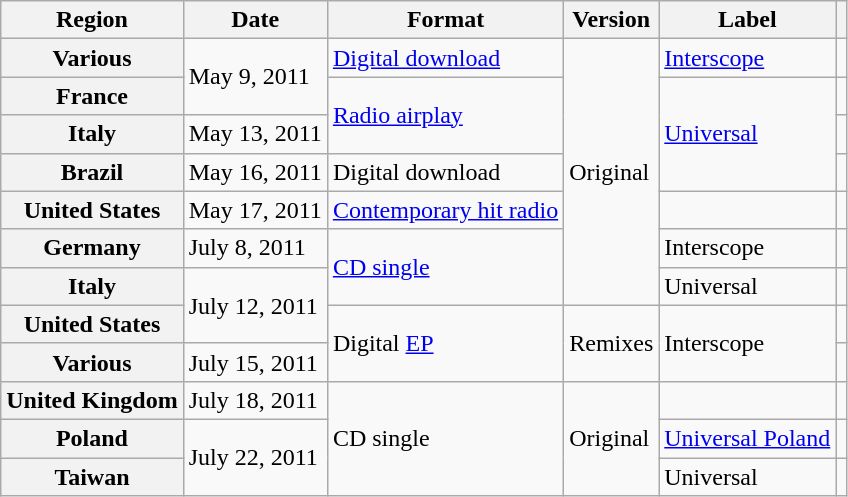<table class="wikitable plainrowheaders">
<tr>
<th scope="col">Region</th>
<th scope="col">Date</th>
<th scope="col">Format</th>
<th scope="col">Version</th>
<th scope="col">Label</th>
<th scope="col"></th>
</tr>
<tr>
<th scope="row">Various</th>
<td rowspan="2">May 9, 2011</td>
<td><a href='#'>Digital download</a></td>
<td rowspan="7">Original</td>
<td><a href='#'>Interscope</a></td>
<td style="text-align:center;"></td>
</tr>
<tr>
<th scope="row">France</th>
<td rowspan="2"><a href='#'>Radio airplay</a></td>
<td rowspan="3"><a href='#'>Universal</a></td>
<td style="text-align:center;"></td>
</tr>
<tr>
<th scope="row">Italy</th>
<td>May 13, 2011</td>
<td style="text-align:center;"></td>
</tr>
<tr>
<th scope="row">Brazil</th>
<td>May 16, 2011</td>
<td>Digital download</td>
<td style="text-align:center;"></td>
</tr>
<tr>
<th scope="row">United States</th>
<td>May 17, 2011</td>
<td><a href='#'>Contemporary hit radio</a></td>
<td></td>
<td style="text-align:center;"></td>
</tr>
<tr>
<th scope="row">Germany</th>
<td>July 8, 2011</td>
<td rowspan="2"><a href='#'>CD single</a></td>
<td>Interscope</td>
<td style="text-align:center;"></td>
</tr>
<tr>
<th scope="row">Italy</th>
<td rowspan="2">July 12, 2011</td>
<td>Universal</td>
<td style="text-align:center;"></td>
</tr>
<tr>
<th scope="row">United States</th>
<td rowspan="2">Digital <a href='#'>EP</a></td>
<td rowspan="2">Remixes</td>
<td rowspan="2">Interscope</td>
<td style="text-align:center;"></td>
</tr>
<tr>
<th scope="row">Various</th>
<td>July 15, 2011</td>
<td style="text-align:center;"></td>
</tr>
<tr>
<th scope="row">United Kingdom</th>
<td>July 18, 2011</td>
<td rowspan="3">CD single</td>
<td rowspan="3">Original</td>
<td></td>
<td style="text-align:center;"></td>
</tr>
<tr>
<th scope="row">Poland</th>
<td rowspan="2">July 22, 2011</td>
<td><a href='#'>Universal Poland</a></td>
<td style="text-align:center;"></td>
</tr>
<tr>
<th scope="row">Taiwan</th>
<td>Universal</td>
<td style="text-align:center;"></td>
</tr>
</table>
